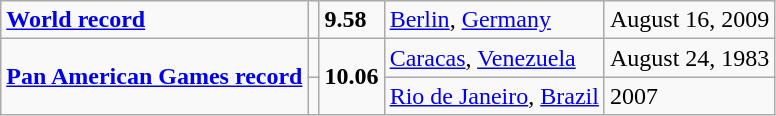<table class="wikitable">
<tr>
<td><strong><a href='#'>World record</a></strong></td>
<td></td>
<td><strong>9.58</strong></td>
<td><a href='#'>Berlin</a>, <a href='#'>Germany</a></td>
<td>August 16, 2009</td>
</tr>
<tr>
<td rowspan="2"><strong><a href='#'>Pan American Games record</a></strong></td>
<td></td>
<td rowspan="2"><strong>10.06</strong></td>
<td><a href='#'>Caracas</a>, <a href='#'>Venezuela</a></td>
<td>August 24, 1983</td>
</tr>
<tr>
<td></td>
<td><a href='#'>Rio de Janeiro</a>, <a href='#'>Brazil</a></td>
<td>2007</td>
</tr>
</table>
